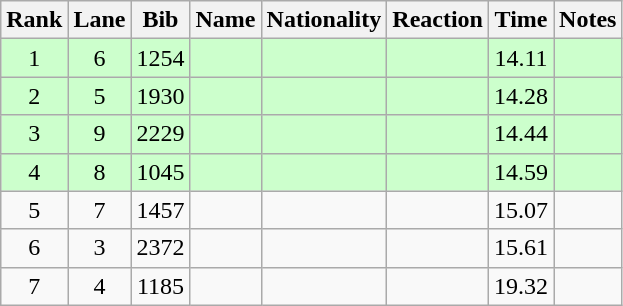<table class="wikitable sortable" style="text-align:center">
<tr>
<th>Rank</th>
<th>Lane</th>
<th>Bib</th>
<th>Name</th>
<th>Nationality</th>
<th>Reaction</th>
<th>Time</th>
<th>Notes</th>
</tr>
<tr bgcolor=ccffcc>
<td>1</td>
<td>6</td>
<td>1254</td>
<td align=left></td>
<td align=left></td>
<td></td>
<td>14.11</td>
<td><strong></strong></td>
</tr>
<tr bgcolor=ccffcc>
<td>2</td>
<td>5</td>
<td>1930</td>
<td align=left></td>
<td align=left></td>
<td></td>
<td>14.28</td>
<td><strong></strong></td>
</tr>
<tr bgcolor=ccffcc>
<td>3</td>
<td>9</td>
<td>2229</td>
<td align=left></td>
<td align=left></td>
<td></td>
<td>14.44</td>
<td><strong></strong></td>
</tr>
<tr bgcolor=ccffcc>
<td>4</td>
<td>8</td>
<td>1045</td>
<td align=left></td>
<td align=left></td>
<td></td>
<td>14.59</td>
<td><strong></strong></td>
</tr>
<tr>
<td>5</td>
<td>7</td>
<td>1457</td>
<td align=left></td>
<td align=left></td>
<td></td>
<td>15.07</td>
<td></td>
</tr>
<tr>
<td>6</td>
<td>3</td>
<td>2372</td>
<td align=left></td>
<td align=left></td>
<td></td>
<td>15.61</td>
<td></td>
</tr>
<tr>
<td>7</td>
<td>4</td>
<td>1185</td>
<td align=left></td>
<td align=left></td>
<td></td>
<td>19.32</td>
<td></td>
</tr>
</table>
